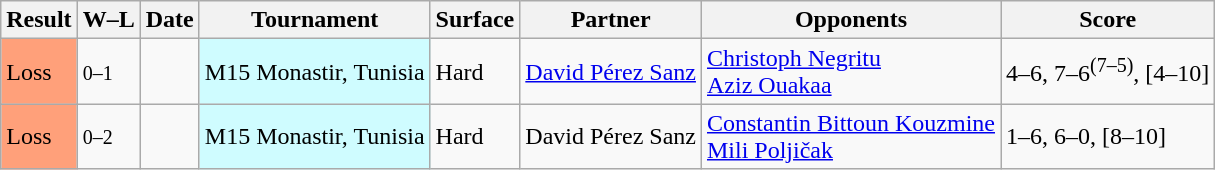<table class="sortable wikitable">
<tr>
<th>Result</th>
<th class="unsortable">W–L</th>
<th>Date</th>
<th>Tournament</th>
<th>Surface</th>
<th>Partner</th>
<th>Opponents</th>
<th class="unsortable">Score</th>
</tr>
<tr>
<td bgcolor="ffa07a">Loss</td>
<td><small>0–1</small></td>
<td></td>
<td bgcolor=cffcff>M15 Monastir, Tunisia</td>
<td>Hard</td>
<td> <a href='#'>David Pérez Sanz</a></td>
<td> <a href='#'>Christoph Negritu</a> <br> <a href='#'>Aziz Ouakaa</a></td>
<td>4–6, 7–6<sup>(7–5)</sup>, [4–10]</td>
</tr>
<tr>
<td bgcolor="ffa07a">Loss</td>
<td><small>0–2</small></td>
<td></td>
<td bgcolor=cffcff>M15 Monastir, Tunisia</td>
<td>Hard</td>
<td> David Pérez Sanz</td>
<td> <a href='#'>Constantin Bittoun Kouzmine</a> <br> <a href='#'>Mili Poljičak</a></td>
<td>1–6, 6–0, [8–10]</td>
</tr>
</table>
